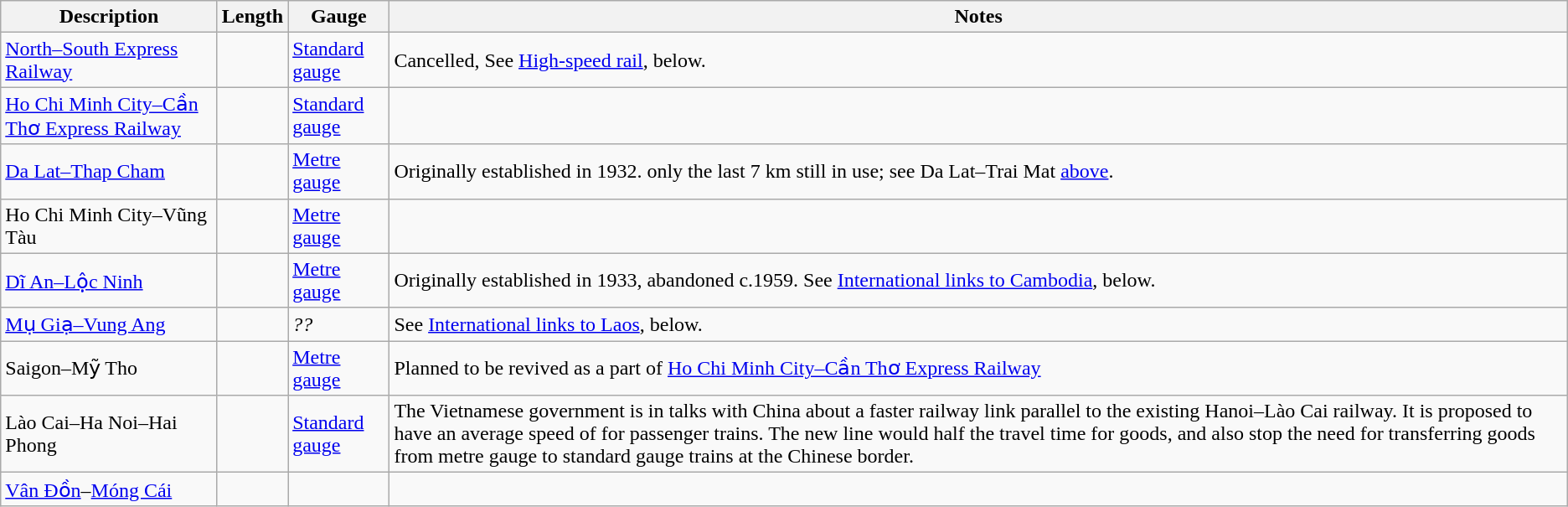<table class="wikitable">
<tr>
<th>Description</th>
<th>Length</th>
<th>Gauge</th>
<th>Notes</th>
</tr>
<tr>
<td><a href='#'>North–South Express Railway</a></td>
<td></td>
<td><a href='#'>Standard gauge</a></td>
<td>Cancelled, See <a href='#'>High-speed rail</a>, below.</td>
</tr>
<tr>
<td><a href='#'>Ho Chi Minh City–Cần Thơ Express Railway</a></td>
<td></td>
<td><a href='#'>Standard gauge</a></td>
<td></td>
</tr>
<tr>
<td><a href='#'>Da Lat–Thap Cham</a></td>
<td></td>
<td><a href='#'>Metre gauge</a></td>
<td>Originally established in 1932. only the last 7 km still in use; see Da Lat–Trai Mat <a href='#'>above</a>.</td>
</tr>
<tr>
<td>Ho Chi Minh City–Vũng Tàu</td>
<td></td>
<td><a href='#'>Metre gauge</a></td>
<td></td>
</tr>
<tr>
<td><a href='#'>Dĩ An–Lộc Ninh</a></td>
<td></td>
<td><a href='#'>Metre gauge</a></td>
<td>Originally established in 1933, abandoned c.1959. See <a href='#'>International links to Cambodia</a>, below.</td>
</tr>
<tr>
<td><a href='#'>Mụ Giạ–Vung Ang</a>  </td>
<td> </td>
<td><em>??</em></td>
<td>See <a href='#'>International links to Laos</a>, below.</td>
</tr>
<tr>
<td>Saigon–Mỹ Tho</td>
<td></td>
<td><a href='#'>Metre gauge</a></td>
<td>Planned to be revived as a part of <a href='#'>Ho Chi Minh City–Cần Thơ Express Railway</a></td>
</tr>
<tr>
<td>Lào Cai–Ha Noi–Hai Phong</td>
<td></td>
<td><a href='#'>Standard gauge</a></td>
<td>The Vietnamese government is in talks with China about a faster railway link parallel to the existing Hanoi–Lào Cai railway. It is proposed to have an average speed of  for passenger trains. The new line would half the travel time for goods, and also stop the need for transferring goods from metre gauge to standard gauge trains at the Chinese border.</td>
</tr>
<tr>
<td><a href='#'>Vân Đồn</a>–<a href='#'>Móng Cái</a></td>
<td></td>
<td></td>
<td></td>
</tr>
</table>
